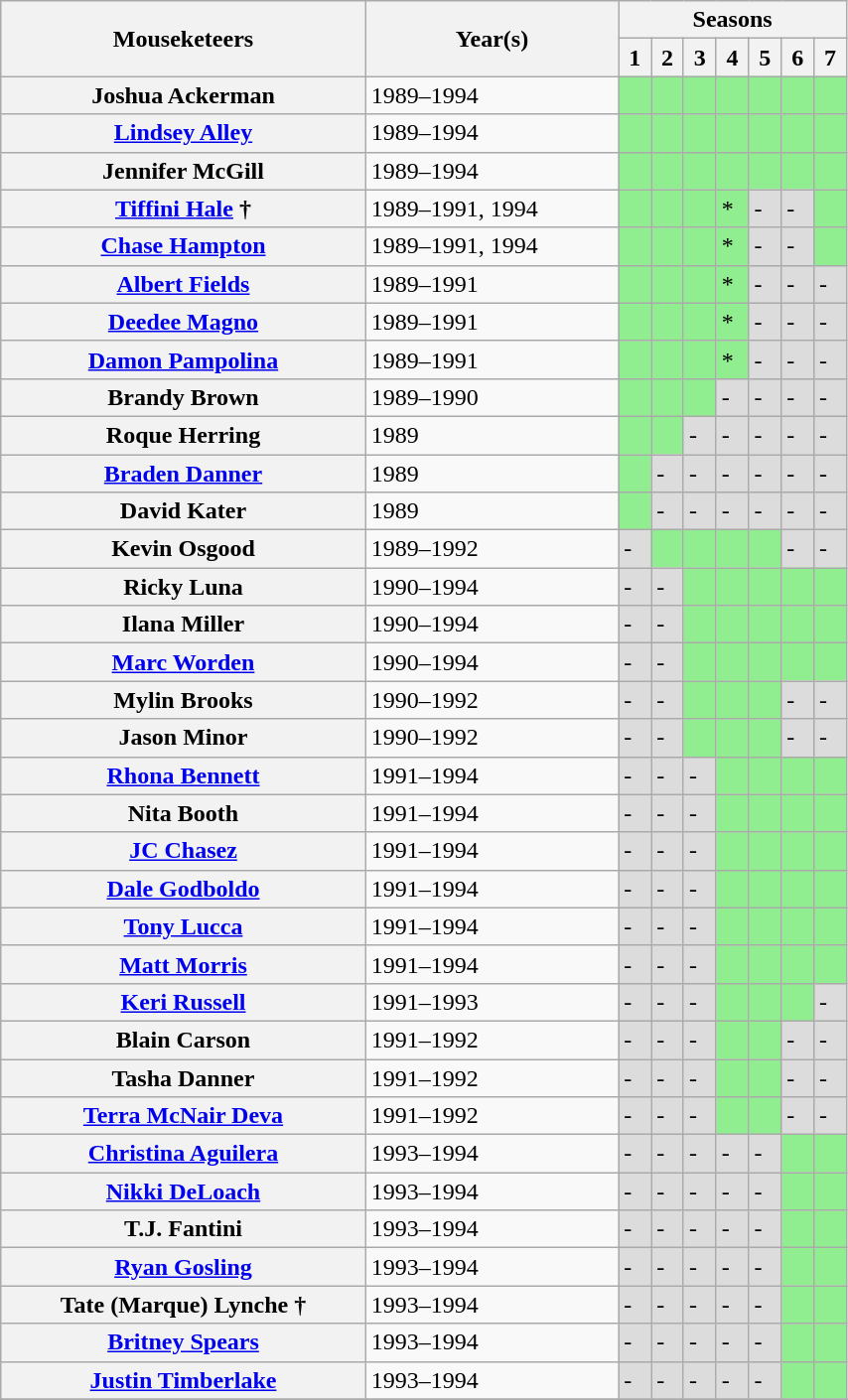<table class="wikitable sortable" style="width: 45%">
<tr>
<th rowspan=2>Mouseketeers</th>
<th rowspan=2>Year(s)</th>
<th colspan=7>Seasons</th>
</tr>
<tr>
<th>1</th>
<th>2</th>
<th>3</th>
<th>4</th>
<th>5</th>
<th>6</th>
<th>7</th>
</tr>
<tr>
<th>Joshua Ackerman</th>
<td>1989–1994</td>
<td bgcolor="LightGreen"></td>
<td bgcolor="LightGreen"></td>
<td bgcolor="LightGreen"></td>
<td bgcolor="LightGreen"></td>
<td bgcolor="LightGreen"></td>
<td bgcolor="LightGreen"></td>
<td bgcolor="LightGreen"></td>
</tr>
<tr>
<th><a href='#'>Lindsey Alley</a></th>
<td>1989–1994</td>
<td bgcolor="LightGreen"></td>
<td bgcolor="LightGreen"></td>
<td bgcolor="LightGreen"></td>
<td bgcolor="LightGreen"></td>
<td bgcolor="LightGreen"></td>
<td bgcolor="LightGreen"></td>
<td bgcolor="LightGreen"></td>
</tr>
<tr>
<th>Jennifer McGill</th>
<td>1989–1994</td>
<td bgcolor="LightGreen"></td>
<td bgcolor="LightGreen"></td>
<td bgcolor="LightGreen"></td>
<td bgcolor="LightGreen"></td>
<td bgcolor="LightGreen"></td>
<td bgcolor="LightGreen"></td>
<td bgcolor="LightGreen"></td>
</tr>
<tr>
<th><a href='#'>Tiffini Hale</a> †</th>
<td>1989–1991, 1994</td>
<td bgcolor="LightGreen"></td>
<td bgcolor="LightGreen"></td>
<td bgcolor="LightGreen"></td>
<td bgcolor="LightGreen">*</td>
<td bgcolor="Gainsboro">-</td>
<td bgcolor="Gainsboro">-</td>
<td bgcolor="LightGreen"></td>
</tr>
<tr>
<th><a href='#'>Chase Hampton</a></th>
<td>1989–1991, 1994</td>
<td bgcolor="LightGreen"></td>
<td bgcolor="LightGreen"></td>
<td bgcolor="LightGreen"></td>
<td bgcolor="LightGreen">*</td>
<td bgcolor="Gainsboro">-</td>
<td bgcolor="Gainsboro">-</td>
<td bgcolor="LightGreen"></td>
</tr>
<tr>
<th><a href='#'>Albert Fields</a></th>
<td>1989–1991</td>
<td bgcolor="LightGreen"></td>
<td bgcolor="LightGreen"></td>
<td bgcolor="LightGreen"></td>
<td bgcolor="LightGreen">*</td>
<td bgcolor="Gainsboro">-</td>
<td bgcolor="Gainsboro">-</td>
<td bgcolor="Gainsboro">-</td>
</tr>
<tr>
<th><a href='#'>Deedee Magno</a></th>
<td>1989–1991</td>
<td bgcolor="LightGreen"></td>
<td bgcolor="LightGreen"></td>
<td bgcolor="LightGreen"></td>
<td bgcolor="LightGreen">*</td>
<td bgcolor="Gainsboro">-</td>
<td bgcolor="Gainsboro">-</td>
<td bgcolor="Gainsboro">-</td>
</tr>
<tr>
<th><a href='#'>Damon Pampolina</a></th>
<td>1989–1991</td>
<td bgcolor="LightGreen"></td>
<td bgcolor="LightGreen"></td>
<td bgcolor="LightGreen"></td>
<td bgcolor="LightGreen">*</td>
<td bgcolor="Gainsboro">-</td>
<td bgcolor="Gainsboro">-</td>
<td bgcolor="Gainsboro">-</td>
</tr>
<tr>
<th>Brandy Brown</th>
<td>1989–1990</td>
<td bgcolor="LightGreen"></td>
<td bgcolor="LightGreen"></td>
<td bgcolor="LightGreen"></td>
<td bgcolor="Gainsboro">-</td>
<td bgcolor="Gainsboro">-</td>
<td bgcolor="Gainsboro">-</td>
<td bgcolor="Gainsboro">-</td>
</tr>
<tr>
<th>Roque Herring</th>
<td>1989</td>
<td bgcolor="LightGreen"></td>
<td bgcolor="LightGreen"></td>
<td bgcolor="Gainsboro">-</td>
<td bgcolor="Gainsboro">-</td>
<td bgcolor="Gainsboro">-</td>
<td bgcolor="Gainsboro">-</td>
<td bgcolor="Gainsboro">-</td>
</tr>
<tr>
<th><a href='#'>Braden Danner</a></th>
<td>1989</td>
<td bgcolor="LightGreen"></td>
<td bgcolor="Gainsboro">-</td>
<td bgcolor="Gainsboro">-</td>
<td bgcolor="Gainsboro">-</td>
<td bgcolor="Gainsboro">-</td>
<td bgcolor="Gainsboro">-</td>
<td bgcolor="Gainsboro">-</td>
</tr>
<tr>
<th>David Kater</th>
<td>1989</td>
<td bgcolor="LightGreen"></td>
<td bgcolor="Gainsboro">-</td>
<td bgcolor="Gainsboro">-</td>
<td bgcolor="Gainsboro">-</td>
<td bgcolor="Gainsboro">-</td>
<td bgcolor="Gainsboro">-</td>
<td bgcolor="Gainsboro">-</td>
</tr>
<tr>
<th>Kevin Osgood</th>
<td>1989–1992</td>
<td bgcolor="Gainsboro">-</td>
<td bgcolor="LightGreen"></td>
<td bgcolor="LightGreen"></td>
<td bgcolor="LightGreen"></td>
<td bgcolor="LightGreen"></td>
<td bgcolor="Gainsboro">-</td>
<td bgcolor="Gainsboro">-</td>
</tr>
<tr>
<th>Ricky Luna</th>
<td>1990–1994</td>
<td bgcolor="Gainsboro">-</td>
<td bgcolor="Gainsboro">-</td>
<td bgcolor="LightGreen"></td>
<td bgcolor="LightGreen"></td>
<td bgcolor="LightGreen"></td>
<td bgcolor="LightGreen"></td>
<td bgcolor="LightGreen"></td>
</tr>
<tr>
<th>Ilana Miller</th>
<td>1990–1994</td>
<td bgcolor="Gainsboro">-</td>
<td bgcolor="Gainsboro">-</td>
<td bgcolor="LightGreen"></td>
<td bgcolor="LightGreen"></td>
<td bgcolor="LightGreen"></td>
<td bgcolor="LightGreen"></td>
<td bgcolor="LightGreen"></td>
</tr>
<tr>
<th><a href='#'>Marc Worden</a></th>
<td>1990–1994</td>
<td bgcolor="Gainsboro">-</td>
<td bgcolor="Gainsboro">-</td>
<td bgcolor="LightGreen"></td>
<td bgcolor="LightGreen"></td>
<td bgcolor="LightGreen"></td>
<td bgcolor="LightGreen"></td>
<td bgcolor="LightGreen"></td>
</tr>
<tr>
<th>Mylin Brooks</th>
<td>1990–1992</td>
<td bgcolor="Gainsboro">-</td>
<td bgcolor="Gainsboro">-</td>
<td bgcolor="LightGreen"></td>
<td bgcolor="LightGreen"></td>
<td bgcolor="LightGreen"></td>
<td bgcolor="Gainsboro">-</td>
<td bgcolor="Gainsboro">-</td>
</tr>
<tr>
<th>Jason Minor</th>
<td>1990–1992</td>
<td bgcolor="Gainsboro">-</td>
<td bgcolor="Gainsboro">-</td>
<td bgcolor="LightGreen"></td>
<td bgcolor="LightGreen"></td>
<td bgcolor="LightGreen"></td>
<td bgcolor="Gainsboro">-</td>
<td bgcolor="Gainsboro">-</td>
</tr>
<tr>
<th><a href='#'>Rhona Bennett</a></th>
<td>1991–1994</td>
<td bgcolor="Gainsboro">-</td>
<td bgcolor="Gainsboro">-</td>
<td bgcolor="Gainsboro">-</td>
<td bgcolor="LightGreen"></td>
<td bgcolor="LightGreen"></td>
<td bgcolor="LightGreen"></td>
<td bgcolor="LightGreen"></td>
</tr>
<tr>
<th>Nita Booth</th>
<td>1991–1994</td>
<td bgcolor="Gainsboro">-</td>
<td bgcolor="Gainsboro">-</td>
<td bgcolor="Gainsboro">-</td>
<td bgcolor="LightGreen"></td>
<td bgcolor="LightGreen"></td>
<td bgcolor="LightGreen"></td>
<td bgcolor="LightGreen"></td>
</tr>
<tr>
<th><a href='#'>JC Chasez</a></th>
<td>1991–1994</td>
<td bgcolor="Gainsboro">-</td>
<td bgcolor="Gainsboro">-</td>
<td bgcolor="Gainsboro">-</td>
<td bgcolor="LightGreen"></td>
<td bgcolor="LightGreen"></td>
<td bgcolor="LightGreen"></td>
<td bgcolor="LightGreen"></td>
</tr>
<tr>
<th><a href='#'>Dale Godboldo</a></th>
<td>1991–1994</td>
<td bgcolor="Gainsboro">-</td>
<td bgcolor="Gainsboro">-</td>
<td bgcolor="Gainsboro">-</td>
<td bgcolor="LightGreen"></td>
<td bgcolor="LightGreen"></td>
<td bgcolor="LightGreen"></td>
<td bgcolor="LightGreen"></td>
</tr>
<tr>
<th><a href='#'>Tony Lucca</a></th>
<td>1991–1994</td>
<td bgcolor="Gainsboro">-</td>
<td bgcolor="Gainsboro">-</td>
<td bgcolor="Gainsboro">-</td>
<td bgcolor="LightGreen"></td>
<td bgcolor="LightGreen"></td>
<td bgcolor="LightGreen"></td>
<td bgcolor="LightGreen"></td>
</tr>
<tr>
<th><a href='#'>Matt Morris</a></th>
<td>1991–1994</td>
<td bgcolor="Gainsboro">-</td>
<td bgcolor="Gainsboro">-</td>
<td bgcolor="Gainsboro">-</td>
<td bgcolor="LightGreen"></td>
<td bgcolor="LightGreen"></td>
<td bgcolor="LightGreen"></td>
<td bgcolor="LightGreen"></td>
</tr>
<tr>
<th><a href='#'>Keri Russell</a></th>
<td>1991–1993</td>
<td bgcolor="Gainsboro">-</td>
<td bgcolor="Gainsboro">-</td>
<td bgcolor="Gainsboro">-</td>
<td bgcolor="LightGreen"></td>
<td bgcolor="LightGreen"></td>
<td bgcolor="LightGreen"></td>
<td bgcolor="Gainsboro">-</td>
</tr>
<tr>
<th>Blain Carson</th>
<td>1991–1992</td>
<td bgcolor="Gainsboro">-</td>
<td bgcolor="Gainsboro">-</td>
<td bgcolor="Gainsboro">-</td>
<td bgcolor="LightGreen"></td>
<td bgcolor="LightGreen"></td>
<td bgcolor="Gainsboro">-</td>
<td bgcolor="Gainsboro">-</td>
</tr>
<tr>
<th>Tasha Danner</th>
<td>1991–1992</td>
<td bgcolor="Gainsboro">-</td>
<td bgcolor="Gainsboro">-</td>
<td bgcolor="Gainsboro">-</td>
<td bgcolor="LightGreen"></td>
<td bgcolor="LightGreen"></td>
<td bgcolor="Gainsboro">-</td>
<td bgcolor="Gainsboro">-</td>
</tr>
<tr>
<th><a href='#'>Terra McNair Deva</a></th>
<td>1991–1992</td>
<td bgcolor="Gainsboro">-</td>
<td bgcolor="Gainsboro">-</td>
<td bgcolor="Gainsboro">-</td>
<td bgcolor="LightGreen"></td>
<td bgcolor="LightGreen"></td>
<td bgcolor="Gainsboro">-</td>
<td bgcolor="Gainsboro">-</td>
</tr>
<tr>
<th><a href='#'>Christina Aguilera</a></th>
<td>1993–1994</td>
<td bgcolor="Gainsboro">-</td>
<td bgcolor="Gainsboro">-</td>
<td bgcolor="Gainsboro">-</td>
<td bgcolor="Gainsboro">-</td>
<td bgcolor="Gainsboro">-</td>
<td bgcolor="LightGreen"></td>
<td bgcolor="LightGreen"></td>
</tr>
<tr>
<th><a href='#'>Nikki DeLoach</a></th>
<td>1993–1994</td>
<td bgcolor="Gainsboro">-</td>
<td bgcolor="Gainsboro">-</td>
<td bgcolor="Gainsboro">-</td>
<td bgcolor="Gainsboro">-</td>
<td bgcolor="Gainsboro">-</td>
<td bgcolor="LightGreen"></td>
<td bgcolor="LightGreen"></td>
</tr>
<tr>
<th>T.J. Fantini</th>
<td>1993–1994</td>
<td bgcolor="Gainsboro">-</td>
<td bgcolor="Gainsboro">-</td>
<td bgcolor="Gainsboro">-</td>
<td bgcolor="Gainsboro">-</td>
<td bgcolor="Gainsboro">-</td>
<td bgcolor="LightGreen"></td>
<td bgcolor="LightGreen"></td>
</tr>
<tr>
<th><a href='#'>Ryan Gosling</a></th>
<td>1993–1994</td>
<td bgcolor="Gainsboro">-</td>
<td bgcolor="Gainsboro">-</td>
<td bgcolor="Gainsboro">-</td>
<td bgcolor="Gainsboro">-</td>
<td bgcolor="Gainsboro">-</td>
<td bgcolor="LightGreen"></td>
<td bgcolor="LightGreen"></td>
</tr>
<tr>
<th>Tate (Marque) Lynche †</th>
<td>1993–1994</td>
<td bgcolor="Gainsboro">-</td>
<td bgcolor="Gainsboro">-</td>
<td bgcolor="Gainsboro">-</td>
<td bgcolor="Gainsboro">-</td>
<td bgcolor="Gainsboro">-</td>
<td bgcolor="LightGreen"></td>
<td bgcolor="LightGreen"></td>
</tr>
<tr>
<th><a href='#'>Britney Spears</a></th>
<td>1993–1994</td>
<td bgcolor="Gainsboro">-</td>
<td bgcolor="Gainsboro">-</td>
<td bgcolor="Gainsboro">-</td>
<td bgcolor="Gainsboro">-</td>
<td bgcolor="Gainsboro">-</td>
<td bgcolor="LightGreen"></td>
<td bgcolor="LightGreen"></td>
</tr>
<tr>
<th><a href='#'>Justin Timberlake</a></th>
<td>1993–1994</td>
<td bgcolor="Gainsboro">-</td>
<td bgcolor="Gainsboro">-</td>
<td bgcolor="Gainsboro">-</td>
<td bgcolor="Gainsboro">-</td>
<td bgcolor="Gainsboro">-</td>
<td bgcolor="LightGreen"></td>
<td bgcolor="LightGreen"></td>
</tr>
<tr>
</tr>
</table>
